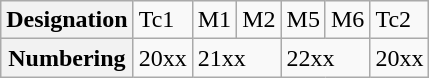<table class="wikitable">
<tr>
<th>Designation</th>
<td>Tc1</td>
<td>M1</td>
<td>M2</td>
<td>M5</td>
<td>M6</td>
<td>Tc2</td>
</tr>
<tr>
<th>Numbering</th>
<td>20xx</td>
<td colspan="2">21xx</td>
<td colspan="2">22xx</td>
<td>20xx</td>
</tr>
</table>
